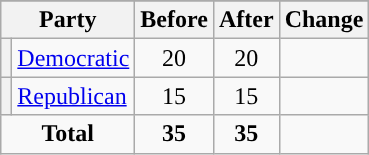<table class="wikitable" style="text-align:center;">
<tr>
</tr>
<tr>
<th colspan=2>Party</th>
<th>Before</th>
<th>After</th>
<th>Change</th>
</tr>
<tr>
<th style="background-color:"></th>
<td style="text-align:left;"><a href='#'>Democratic</a></td>
<td>20</td>
<td>20</td>
<td></td>
</tr>
<tr>
<th style="background-color:"></th>
<td style="text-align:left;"><a href='#'>Republican</a></td>
<td>15</td>
<td>15</td>
<td></td>
</tr>
<tr>
<td colspan=2><strong>Total</strong></td>
<td><strong>35</strong></td>
<td><strong>35</strong></td>
<td></td>
</tr>
</table>
